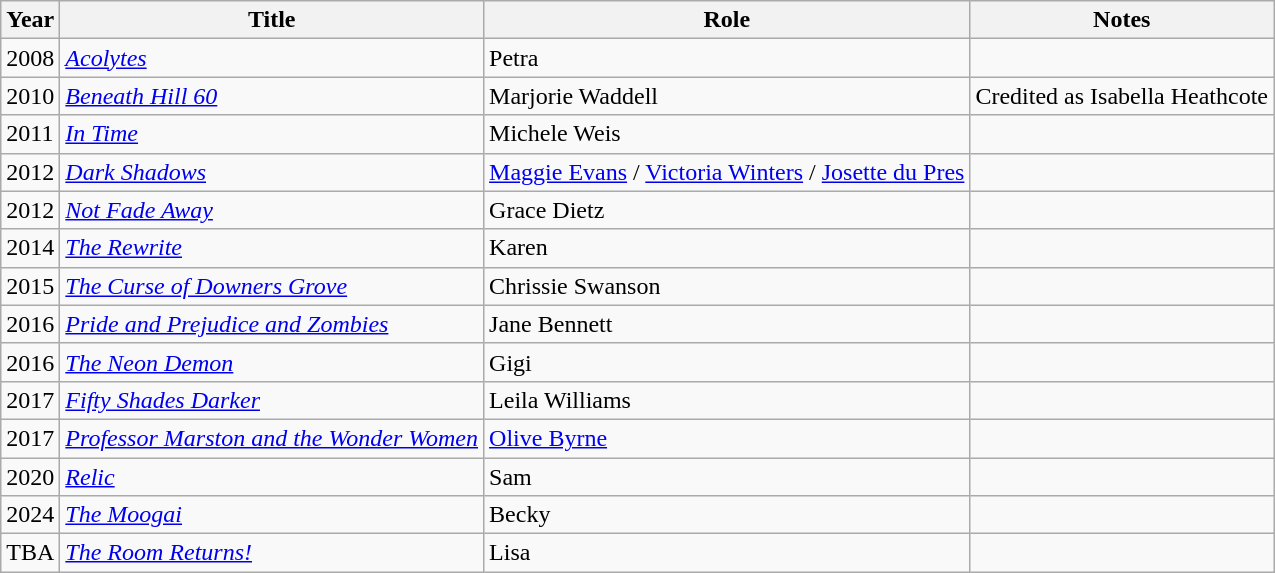<table class="wikitable sortable">
<tr>
<th>Year</th>
<th>Title</th>
<th>Role</th>
<th class="unsortable">Notes</th>
</tr>
<tr>
<td>2008</td>
<td><em><a href='#'>Acolytes</a></em></td>
<td>Petra</td>
<td></td>
</tr>
<tr>
<td>2010</td>
<td><em><a href='#'>Beneath Hill 60</a></em></td>
<td>Marjorie Waddell</td>
<td>Credited as Isabella Heathcote</td>
</tr>
<tr>
<td>2011</td>
<td><em><a href='#'>In Time</a></em></td>
<td>Michele Weis</td>
<td></td>
</tr>
<tr>
<td>2012</td>
<td><em><a href='#'>Dark Shadows</a></em></td>
<td><a href='#'>Maggie Evans</a> / <a href='#'>Victoria Winters</a> / <a href='#'>Josette du Pres</a></td>
<td></td>
</tr>
<tr>
<td>2012</td>
<td><em><a href='#'>Not Fade Away</a></em></td>
<td>Grace Dietz</td>
<td></td>
</tr>
<tr>
<td>2014</td>
<td><em><a href='#'>The Rewrite</a></em></td>
<td>Karen</td>
<td></td>
</tr>
<tr>
<td>2015</td>
<td><em><a href='#'>The Curse of Downers Grove</a></em></td>
<td>Chrissie Swanson</td>
<td></td>
</tr>
<tr>
<td>2016</td>
<td><em><a href='#'>Pride and Prejudice and Zombies</a></em></td>
<td>Jane Bennett</td>
<td></td>
</tr>
<tr>
<td>2016</td>
<td><em><a href='#'>The Neon Demon</a></em></td>
<td>Gigi</td>
<td></td>
</tr>
<tr>
<td>2017</td>
<td><em><a href='#'>Fifty Shades Darker</a></em></td>
<td>Leila Williams</td>
<td></td>
</tr>
<tr>
<td>2017</td>
<td><em><a href='#'>Professor Marston and the Wonder Women</a></em></td>
<td><a href='#'>Olive Byrne</a></td>
<td></td>
</tr>
<tr>
<td>2020</td>
<td><em><a href='#'>Relic</a></em></td>
<td>Sam</td>
<td></td>
</tr>
<tr>
<td>2024</td>
<td><em><a href='#'>The Moogai</a></em></td>
<td>Becky</td>
<td></td>
</tr>
<tr>
<td>TBA</td>
<td><em><a href='#'>The Room Returns!</a></em></td>
<td>Lisa</td>
<td></td>
</tr>
</table>
